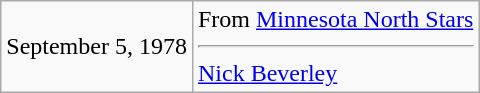<table class="wikitable">
<tr>
<td>September 5, 1978</td>
<td valign="top">From <a href='#'>Minnesota North Stars</a><hr><a href='#'>Nick Beverley</a></td>
</tr>
</table>
